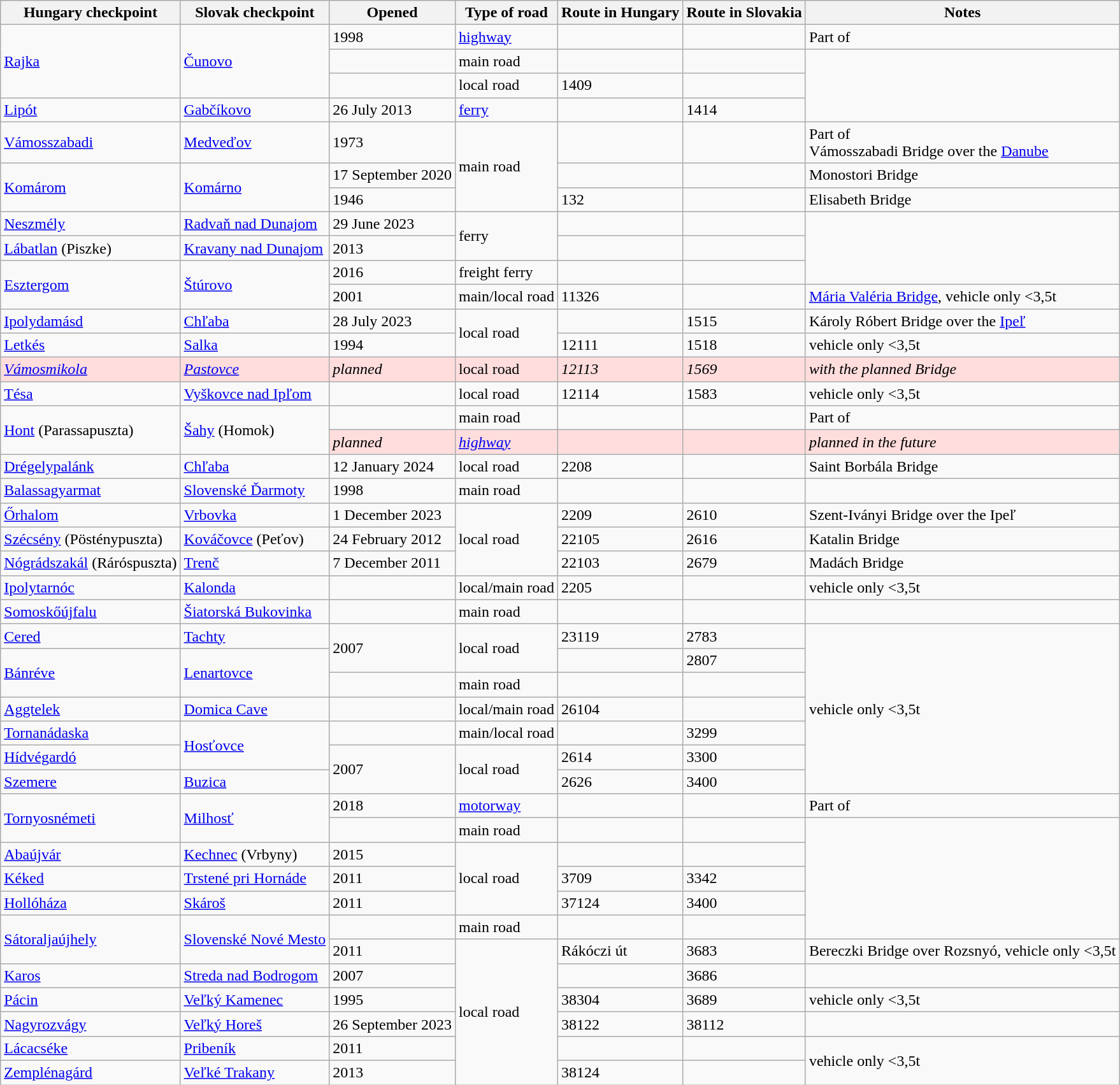<table class="wikitable sortable">
<tr>
<th> Hungary checkpoint</th>
<th> Slovak checkpoint</th>
<th>Opened</th>
<th>Type of road</th>
<th>Route in Hungary</th>
<th>Route in Slovakia</th>
<th>Notes</th>
</tr>
<tr>
<td rowspan="3"><a href='#'>Rajka</a></td>
<td rowspan="3"><a href='#'>Čunovo</a></td>
<td>1998</td>
<td><a href='#'>highway</a></td>
<td></td>
<td></td>
<td>Part of </td>
</tr>
<tr>
<td></td>
<td>main road</td>
<td></td>
<td></td>
</tr>
<tr>
<td></td>
<td>local road</td>
<td>1409</td>
<td></td>
</tr>
<tr>
<td><a href='#'>Lipót</a></td>
<td><a href='#'>Gabčíkovo</a></td>
<td>26 July 2013</td>
<td><a href='#'>ferry</a></td>
<td></td>
<td>1414</td>
</tr>
<tr>
<td><a href='#'>Vámosszabadi</a></td>
<td><a href='#'>Medveďov</a></td>
<td>1973</td>
<td rowspan="3">main road</td>
<td></td>
<td></td>
<td>Part of <br>Vámosszabadi Bridge over the <a href='#'>Danube</a></td>
</tr>
<tr>
<td rowspan="2"><a href='#'>Komárom</a></td>
<td rowspan="2"><a href='#'>Komárno</a></td>
<td>17 September 2020</td>
<td></td>
<td></td>
<td>Monostori Bridge</td>
</tr>
<tr>
<td>1946</td>
<td>132</td>
<td></td>
<td>Elisabeth Bridge</td>
</tr>
<tr>
<td><a href='#'>Neszmély</a></td>
<td><a href='#'>Radvaň nad Dunajom</a></td>
<td>29 June 2023</td>
<td rowspan="2">ferry</td>
<td></td>
<td></td>
</tr>
<tr>
<td><a href='#'>Lábatlan</a> (Piszke)</td>
<td><a href='#'>Kravany nad Dunajom</a></td>
<td>2013</td>
<td></td>
<td></td>
</tr>
<tr>
<td rowspan="2"><a href='#'>Esztergom</a></td>
<td rowspan="2"><a href='#'>Štúrovo</a></td>
<td>2016</td>
<td>freight ferry</td>
<td></td>
<td></td>
</tr>
<tr>
<td>2001</td>
<td>main/local road</td>
<td>11326</td>
<td></td>
<td><a href='#'>Mária Valéria Bridge</a>, vehicle only <3,5t</td>
</tr>
<tr>
<td><a href='#'>Ipolydamásd</a></td>
<td><a href='#'>Chľaba</a></td>
<td>28 July 2023</td>
<td rowspan="2">local road</td>
<td></td>
<td>1515</td>
<td>Károly Róbert Bridge over the <a href='#'>Ipeľ</a></td>
</tr>
<tr>
<td><a href='#'>Letkés</a></td>
<td><a href='#'>Salka</a></td>
<td>1994</td>
<td>12111</td>
<td>1518</td>
<td>vehicle only <3,5t</td>
</tr>
<tr bgcolor="#fdd">
<td><em><a href='#'>Vámosmikola</a></em></td>
<td><em><a href='#'>Pastovce</a></em></td>
<td><em>planned</em></td>
<td>local road</td>
<td><em>12113</em></td>
<td><em>1569</em></td>
<td><em>with the planned Bridge</em></td>
</tr>
<tr>
<td><a href='#'>Tésa</a></td>
<td><a href='#'>Vyškovce nad Ipľom</a></td>
<td></td>
<td>local road</td>
<td>12114</td>
<td>1583</td>
<td>vehicle only <3,5t</td>
</tr>
<tr>
<td rowspan="2"><a href='#'>Hont</a> (Parassapuszta)</td>
<td rowspan="2"><a href='#'>Šahy</a> (Homok)</td>
<td></td>
<td>main road</td>
<td></td>
<td></td>
<td>Part of </td>
</tr>
<tr bgcolor="#fdd">
<td><em>planned</em></td>
<td><em><a href='#'>highway</a></em></td>
<td><em></em></td>
<td><em></em></td>
<td><em>planned in the future</em></td>
</tr>
<tr>
<td><a href='#'>Drégelypalánk</a></td>
<td><a href='#'>Chľaba</a></td>
<td>12 January 2024</td>
<td>local road</td>
<td>2208</td>
<td></td>
<td>Saint Borbála Bridge</td>
</tr>
<tr>
<td><a href='#'>Balassagyarmat</a></td>
<td><a href='#'>Slovenské Ďarmoty</a></td>
<td>1998</td>
<td>main road</td>
<td></td>
<td></td>
</tr>
<tr>
<td><a href='#'>Őrhalom</a></td>
<td><a href='#'>Vrbovka</a></td>
<td>1 December 2023</td>
<td rowspan="3">local road</td>
<td>2209</td>
<td>2610</td>
<td>Szent-Iványi Bridge over the Ipeľ</td>
</tr>
<tr>
<td><a href='#'>Szécsény</a> (Pösténypuszta)</td>
<td><a href='#'>Kováčovce</a> (Peťov)</td>
<td>24 February 2012</td>
<td>22105</td>
<td>2616</td>
<td>Katalin Bridge</td>
</tr>
<tr>
<td><a href='#'>Nógrádszakál</a> (Ráróspuszta)</td>
<td><a href='#'>Trenč</a></td>
<td>7 December 2011</td>
<td>22103</td>
<td>2679</td>
<td>Madách Bridge</td>
</tr>
<tr>
<td><a href='#'>Ipolytarnóc</a></td>
<td><a href='#'>Kalonda</a></td>
<td></td>
<td>local/main road</td>
<td>2205</td>
<td></td>
<td>vehicle only <3,5t</td>
</tr>
<tr>
<td><a href='#'>Somoskőújfalu</a></td>
<td><a href='#'>Šiatorská Bukovinka</a></td>
<td></td>
<td>main road</td>
<td></td>
<td></td>
</tr>
<tr>
<td><a href='#'>Cered</a></td>
<td><a href='#'>Tachty</a></td>
<td rowspan="2">2007</td>
<td rowspan="2">local road</td>
<td>23119</td>
<td>2783</td>
<td rowspan="7">vehicle only <3,5t</td>
</tr>
<tr>
<td rowspan="2"><a href='#'>Bánréve</a></td>
<td rowspan="2"><a href='#'>Lenartovce</a></td>
<td></td>
<td>2807</td>
</tr>
<tr>
<td></td>
<td>main road</td>
<td></td>
<td></td>
</tr>
<tr>
<td><a href='#'>Aggtelek</a></td>
<td><a href='#'>Domica Cave</a></td>
<td></td>
<td>local/main road</td>
<td>26104</td>
<td></td>
</tr>
<tr>
<td><a href='#'>Tornanádaska</a></td>
<td rowspan="2"><a href='#'>Hosťovce</a></td>
<td></td>
<td>main/local road</td>
<td></td>
<td>3299</td>
</tr>
<tr>
<td><a href='#'>Hídvégardó</a></td>
<td rowspan="2">2007</td>
<td rowspan="2">local road</td>
<td>2614</td>
<td>3300</td>
</tr>
<tr>
<td><a href='#'>Szemere</a></td>
<td><a href='#'>Buzica</a></td>
<td>2626</td>
<td>3400</td>
</tr>
<tr>
<td rowspan="2"><a href='#'>Tornyosnémeti</a></td>
<td rowspan="2"><a href='#'>Milhosť</a></td>
<td>2018</td>
<td><a href='#'>motorway</a></td>
<td></td>
<td></td>
<td>Part of </td>
</tr>
<tr>
<td></td>
<td>main road</td>
<td></td>
<td></td>
</tr>
<tr>
<td><a href='#'>Abaújvár</a></td>
<td><a href='#'>Kechnec</a> (Vrbyny)</td>
<td>2015</td>
<td rowspan="3">local road</td>
<td></td>
<td></td>
</tr>
<tr>
<td><a href='#'>Kéked</a></td>
<td><a href='#'>Trstené pri Hornáde</a></td>
<td>2011</td>
<td>3709</td>
<td>3342</td>
</tr>
<tr>
<td><a href='#'>Hollóháza</a></td>
<td><a href='#'>Skároš</a></td>
<td>2011</td>
<td>37124</td>
<td>3400</td>
</tr>
<tr>
<td rowspan="2"><a href='#'>Sátoraljaújhely</a></td>
<td rowspan="2"><a href='#'>Slovenské Nové Mesto</a></td>
<td></td>
<td>main road</td>
<td></td>
<td></td>
</tr>
<tr>
<td>2011</td>
<td rowspan="6">local road</td>
<td>Rákóczi út</td>
<td>3683</td>
<td>Bereczki Bridge over Rozsnyó, vehicle only <3,5t</td>
</tr>
<tr>
<td><a href='#'>Karos</a></td>
<td><a href='#'>Streda nad Bodrogom</a></td>
<td>2007</td>
<td></td>
<td>3686</td>
</tr>
<tr>
<td><a href='#'>Pácin</a></td>
<td><a href='#'>Veľký Kamenec</a></td>
<td>1995</td>
<td>38304</td>
<td>3689</td>
<td>vehicle only <3,5t</td>
</tr>
<tr>
<td><a href='#'>Nagyrozvágy</a></td>
<td><a href='#'>Veľký Horeš</a></td>
<td>26 September 2023</td>
<td>38122</td>
<td>38112</td>
</tr>
<tr>
<td><a href='#'>Lácacséke</a></td>
<td><a href='#'>Pribeník</a></td>
<td>2011</td>
<td></td>
<td></td>
<td rowspan="2">vehicle only <3,5t</td>
</tr>
<tr>
<td><a href='#'>Zemplénagárd</a></td>
<td><a href='#'>Veľké Trakany</a></td>
<td>2013</td>
<td>38124</td>
<td></td>
</tr>
</table>
